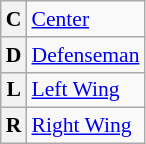<table class="wikitable" style="font-size:90%;">
<tr>
<th>C</th>
<td><a href='#'>Center</a></td>
</tr>
<tr>
<th>D</th>
<td><a href='#'>Defenseman</a></td>
</tr>
<tr>
<th>L</th>
<td><a href='#'>Left Wing</a></td>
</tr>
<tr>
<th>R</th>
<td><a href='#'>Right Wing</a></td>
</tr>
</table>
